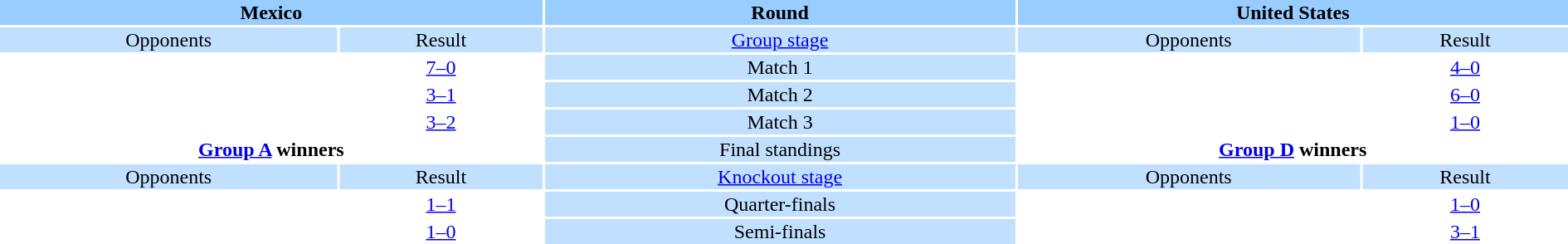<table style="width:100%; text-align:center;">
<tr style="vertical-align:top; background:#99CCFF;">
<th colspan="2">Mexico</th>
<th>Round</th>
<th colspan="2">United States</th>
</tr>
<tr style="vertical-align:top; background:#C1E0FF;">
<td>Opponents</td>
<td>Result</td>
<td><a href='#'>Group stage</a></td>
<td>Opponents</td>
<td>Result</td>
</tr>
<tr>
<td style="text-align:left;"></td>
<td><a href='#'>7–0</a></td>
<td style="background:#C1E0FF;">Match 1</td>
<td style="text-align:left;"></td>
<td><a href='#'>4–0</a></td>
</tr>
<tr>
<td style="text-align:left;"></td>
<td><a href='#'>3–1</a></td>
<td style="background:#C1E0FF;">Match 2</td>
<td style="text-align:left;"></td>
<td><a href='#'>6–0</a></td>
</tr>
<tr>
<td style="text-align:left;"></td>
<td><a href='#'>3–2</a></td>
<td style="background:#C1E0FF;">Match 3</td>
<td style="text-align:left;"></td>
<td><a href='#'>1–0</a></td>
</tr>
<tr>
<td colspan="2" style="text-align:center;"><strong><a href='#'>Group A</a> winners</strong><br><div></div></td>
<td style="background:#C1E0FF;">Final standings</td>
<td colspan="2" style="text-align:center;"><strong><a href='#'>Group D</a> winners</strong><br><div></div></td>
</tr>
<tr style="vertical-align:top; background:#C1E0FF;">
<td>Opponents</td>
<td>Result</td>
<td><a href='#'>Knockout stage</a></td>
<td>Opponents</td>
<td>Result</td>
</tr>
<tr>
<td style="text-align:left;"></td>
<td><a href='#'>1–1</a>  </td>
<td style="background:#C1E0FF;">Quarter-finals</td>
<td style="text-align:left;"></td>
<td><a href='#'>1–0</a></td>
</tr>
<tr>
<td style="text-align:left;"></td>
<td><a href='#'>1–0</a> </td>
<td style="background:#C1E0FF;">Semi-finals</td>
<td style="text-align:left;"></td>
<td><a href='#'>3–1</a></td>
</tr>
</table>
